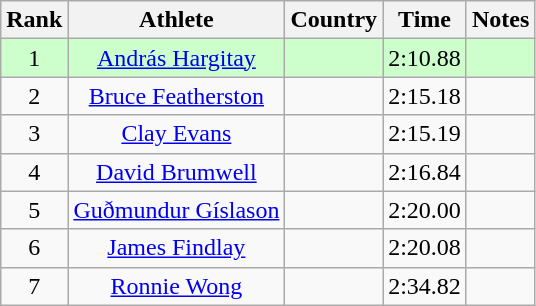<table class="wikitable sortable" style="text-align:center">
<tr>
<th>Rank</th>
<th>Athlete</th>
<th>Country</th>
<th>Time</th>
<th>Notes</th>
</tr>
<tr bgcolor=ccffcc>
<td>1</td>
<td><a href='#'>András Hargitay</a></td>
<td align=left></td>
<td>2:10.88</td>
<td></td>
</tr>
<tr>
<td>2</td>
<td><a href='#'>Bruce Featherston</a></td>
<td align=left></td>
<td>2:15.18</td>
<td></td>
</tr>
<tr>
<td>3</td>
<td><a href='#'>Clay Evans</a></td>
<td align=left></td>
<td>2:15.19</td>
<td></td>
</tr>
<tr>
<td>4</td>
<td><a href='#'>David Brumwell</a></td>
<td align=left></td>
<td>2:16.84</td>
<td></td>
</tr>
<tr>
<td>5</td>
<td><a href='#'>Guðmundur Gíslason</a></td>
<td align=left></td>
<td>2:20.00</td>
<td></td>
</tr>
<tr>
<td>6</td>
<td><a href='#'>James Findlay</a></td>
<td align=left></td>
<td>2:20.08</td>
<td></td>
</tr>
<tr>
<td>7</td>
<td><a href='#'>Ronnie Wong</a></td>
<td align=left></td>
<td>2:34.82</td>
<td></td>
</tr>
</table>
